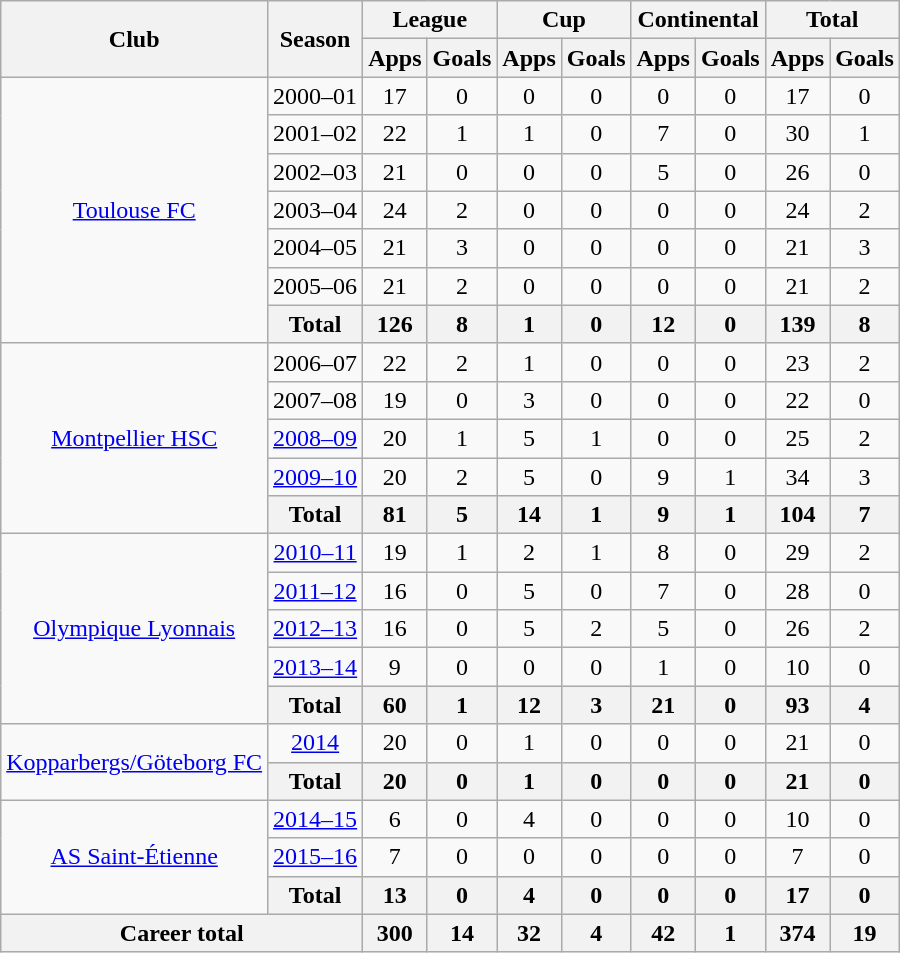<table class="wikitable" style="text-align: center;">
<tr>
<th rowspan="2">Club</th>
<th rowspan="2">Season</th>
<th colspan="2">League</th>
<th colspan="2">Cup</th>
<th colspan="2">Continental</th>
<th colspan="2">Total</th>
</tr>
<tr>
<th>Apps</th>
<th>Goals</th>
<th>Apps</th>
<th>Goals</th>
<th>Apps</th>
<th>Goals</th>
<th>Apps</th>
<th>Goals</th>
</tr>
<tr>
<td rowspan="7" valign="center"><a href='#'>Toulouse FC</a></td>
<td>2000–01</td>
<td>17</td>
<td>0</td>
<td>0</td>
<td>0</td>
<td>0</td>
<td>0</td>
<td>17</td>
<td>0</td>
</tr>
<tr>
<td>2001–02</td>
<td>22</td>
<td>1</td>
<td>1</td>
<td>0</td>
<td>7</td>
<td>0</td>
<td>30</td>
<td>1</td>
</tr>
<tr>
<td>2002–03</td>
<td>21</td>
<td>0</td>
<td>0</td>
<td>0</td>
<td>5</td>
<td>0</td>
<td>26</td>
<td>0</td>
</tr>
<tr>
<td>2003–04</td>
<td>24</td>
<td>2</td>
<td>0</td>
<td>0</td>
<td>0</td>
<td>0</td>
<td>24</td>
<td>2</td>
</tr>
<tr>
<td>2004–05</td>
<td>21</td>
<td>3</td>
<td>0</td>
<td>0</td>
<td>0</td>
<td>0</td>
<td>21</td>
<td>3</td>
</tr>
<tr>
<td>2005–06</td>
<td>21</td>
<td>2</td>
<td>0</td>
<td>0</td>
<td>0</td>
<td>0</td>
<td>21</td>
<td>2</td>
</tr>
<tr>
<th>Total</th>
<th>126</th>
<th>8</th>
<th>1</th>
<th>0</th>
<th>12</th>
<th>0</th>
<th>139</th>
<th>8</th>
</tr>
<tr>
<td rowspan="5" valign="center"><a href='#'>Montpellier HSC</a></td>
<td>2006–07</td>
<td>22</td>
<td>2</td>
<td>1</td>
<td>0</td>
<td>0</td>
<td>0</td>
<td>23</td>
<td>2</td>
</tr>
<tr>
<td>2007–08</td>
<td>19</td>
<td>0</td>
<td>3</td>
<td>0</td>
<td>0</td>
<td>0</td>
<td>22</td>
<td>0</td>
</tr>
<tr>
<td><a href='#'>2008–09</a></td>
<td>20</td>
<td>1</td>
<td>5</td>
<td>1</td>
<td>0</td>
<td>0</td>
<td>25</td>
<td>2</td>
</tr>
<tr>
<td><a href='#'>2009–10</a></td>
<td>20</td>
<td>2</td>
<td>5</td>
<td>0</td>
<td>9</td>
<td>1</td>
<td>34</td>
<td>3</td>
</tr>
<tr>
<th>Total</th>
<th>81</th>
<th>5</th>
<th>14</th>
<th>1</th>
<th>9</th>
<th>1</th>
<th>104</th>
<th>7</th>
</tr>
<tr>
<td rowspan="5" valign="center"><a href='#'>Olympique Lyonnais</a></td>
<td><a href='#'>2010–11</a></td>
<td>19</td>
<td>1</td>
<td>2</td>
<td>1</td>
<td>8</td>
<td>0</td>
<td>29</td>
<td>2</td>
</tr>
<tr>
<td><a href='#'>2011–12</a></td>
<td>16</td>
<td>0</td>
<td>5</td>
<td>0</td>
<td>7</td>
<td>0</td>
<td>28</td>
<td>0</td>
</tr>
<tr>
<td><a href='#'>2012–13</a></td>
<td>16</td>
<td>0</td>
<td>5</td>
<td>2</td>
<td>5</td>
<td>0</td>
<td>26</td>
<td>2</td>
</tr>
<tr>
<td><a href='#'>2013–14</a></td>
<td>9</td>
<td>0</td>
<td>0</td>
<td>0</td>
<td>1</td>
<td>0</td>
<td>10</td>
<td>0</td>
</tr>
<tr>
<th>Total</th>
<th>60</th>
<th>1</th>
<th>12</th>
<th>3</th>
<th>21</th>
<th>0</th>
<th>93</th>
<th>4</th>
</tr>
<tr>
<td rowspan="2" valign="center"><a href='#'>Kopparbergs/Göteborg FC</a></td>
<td><a href='#'>2014</a></td>
<td>20</td>
<td>0</td>
<td>1</td>
<td>0</td>
<td>0</td>
<td>0</td>
<td>21</td>
<td>0</td>
</tr>
<tr>
<th>Total</th>
<th>20</th>
<th>0</th>
<th>1</th>
<th>0</th>
<th>0</th>
<th>0</th>
<th>21</th>
<th>0</th>
</tr>
<tr>
<td rowspan="3" valign="center"><a href='#'>AS Saint-Étienne</a></td>
<td><a href='#'>2014–15</a></td>
<td>6</td>
<td>0</td>
<td>4</td>
<td>0</td>
<td>0</td>
<td>0</td>
<td>10</td>
<td>0</td>
</tr>
<tr>
<td><a href='#'>2015–16</a></td>
<td>7</td>
<td>0</td>
<td>0</td>
<td>0</td>
<td>0</td>
<td>0</td>
<td>7</td>
<td>0</td>
</tr>
<tr>
<th>Total</th>
<th>13</th>
<th>0</th>
<th>4</th>
<th>0</th>
<th>0</th>
<th>0</th>
<th>17</th>
<th>0</th>
</tr>
<tr>
<th colspan="2">Career total</th>
<th>300</th>
<th>14</th>
<th>32</th>
<th>4</th>
<th>42</th>
<th>1</th>
<th>374</th>
<th>19</th>
</tr>
</table>
